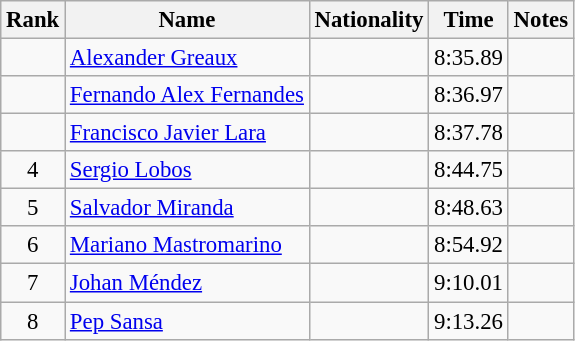<table class="wikitable sortable" style="text-align:center;font-size:95%">
<tr>
<th>Rank</th>
<th>Name</th>
<th>Nationality</th>
<th>Time</th>
<th>Notes</th>
</tr>
<tr>
<td></td>
<td align=left><a href='#'>Alexander Greaux</a></td>
<td align=left></td>
<td>8:35.89</td>
<td></td>
</tr>
<tr>
<td></td>
<td align=left><a href='#'>Fernando Alex Fernandes</a></td>
<td align=left></td>
<td>8:36.97</td>
<td></td>
</tr>
<tr>
<td></td>
<td align=left><a href='#'>Francisco Javier Lara</a></td>
<td align=left></td>
<td>8:37.78</td>
<td></td>
</tr>
<tr>
<td>4</td>
<td align=left><a href='#'>Sergio Lobos</a></td>
<td align=left></td>
<td>8:44.75</td>
<td></td>
</tr>
<tr>
<td>5</td>
<td align=left><a href='#'>Salvador Miranda</a></td>
<td align=left></td>
<td>8:48.63</td>
<td></td>
</tr>
<tr>
<td>6</td>
<td align=left><a href='#'>Mariano Mastromarino</a></td>
<td align=left></td>
<td>8:54.92</td>
<td></td>
</tr>
<tr>
<td>7</td>
<td align=left><a href='#'>Johan Méndez</a></td>
<td align=left></td>
<td>9:10.01</td>
<td></td>
</tr>
<tr>
<td>8</td>
<td align=left><a href='#'>Pep Sansa</a></td>
<td align=left></td>
<td>9:13.26</td>
<td></td>
</tr>
</table>
